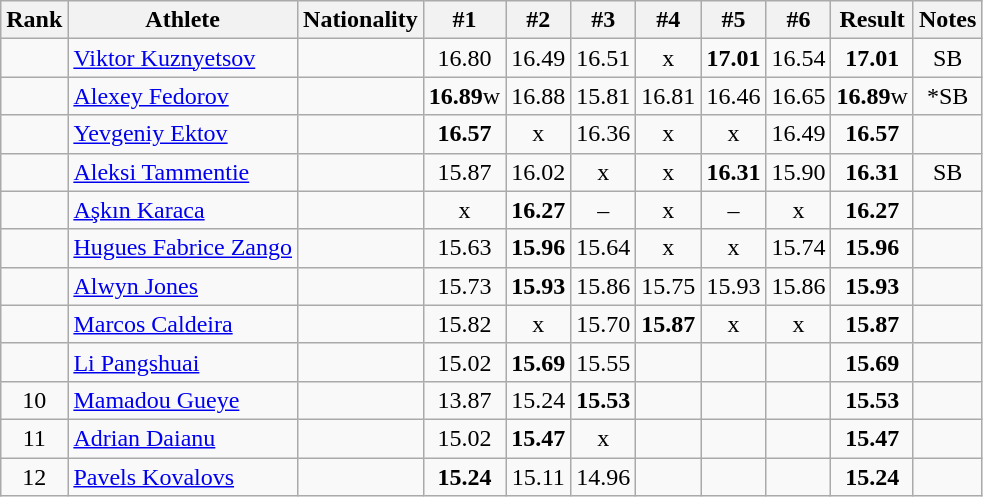<table class="wikitable sortable" style="text-align:center">
<tr>
<th>Rank</th>
<th>Athlete</th>
<th>Nationality</th>
<th>#1</th>
<th>#2</th>
<th>#3</th>
<th>#4</th>
<th>#5</th>
<th>#6</th>
<th>Result</th>
<th>Notes</th>
</tr>
<tr>
<td></td>
<td align="left"><a href='#'>Viktor Kuznyetsov</a></td>
<td align=left></td>
<td>16.80</td>
<td>16.49</td>
<td>16.51</td>
<td>x</td>
<td><strong>17.01</strong></td>
<td>16.54</td>
<td><strong>17.01</strong></td>
<td>SB</td>
</tr>
<tr>
<td></td>
<td align="left"><a href='#'>Alexey Fedorov</a></td>
<td align=left></td>
<td><strong>16.89</strong>w</td>
<td>16.88</td>
<td>15.81</td>
<td>16.81</td>
<td>16.46</td>
<td>16.65</td>
<td><strong>16.89</strong>w</td>
<td>*SB</td>
</tr>
<tr>
<td></td>
<td align="left"><a href='#'>Yevgeniy Ektov</a></td>
<td align=left></td>
<td><strong>16.57</strong></td>
<td>x</td>
<td>16.36</td>
<td>x</td>
<td>x</td>
<td>16.49</td>
<td><strong>16.57</strong></td>
<td></td>
</tr>
<tr>
<td></td>
<td align="left"><a href='#'>Aleksi Tammentie</a></td>
<td align=left></td>
<td>15.87</td>
<td>16.02</td>
<td>x</td>
<td>x</td>
<td><strong>16.31</strong></td>
<td>15.90</td>
<td><strong>16.31</strong></td>
<td>SB</td>
</tr>
<tr>
<td></td>
<td align="left"><a href='#'>Aşkın Karaca</a></td>
<td align=left></td>
<td>x</td>
<td><strong>16.27</strong></td>
<td>–</td>
<td>x</td>
<td>–</td>
<td>x</td>
<td><strong>16.27</strong></td>
<td></td>
</tr>
<tr>
<td></td>
<td align="left"><a href='#'>Hugues Fabrice Zango</a></td>
<td align=left></td>
<td>15.63</td>
<td><strong>15.96</strong></td>
<td>15.64</td>
<td>x</td>
<td>x</td>
<td>15.74</td>
<td><strong>15.96</strong></td>
<td></td>
</tr>
<tr>
<td></td>
<td align="left"><a href='#'>Alwyn Jones</a></td>
<td align=left></td>
<td>15.73</td>
<td><strong>15.93</strong></td>
<td>15.86</td>
<td>15.75</td>
<td>15.93</td>
<td>15.86</td>
<td><strong>15.93</strong></td>
<td></td>
</tr>
<tr>
<td></td>
<td align="left"><a href='#'>Marcos Caldeira</a></td>
<td align=left></td>
<td>15.82</td>
<td>x</td>
<td>15.70</td>
<td><strong>15.87</strong></td>
<td>x</td>
<td>x</td>
<td><strong>15.87</strong></td>
<td></td>
</tr>
<tr>
<td></td>
<td align="left"><a href='#'>Li Pangshuai</a></td>
<td align=left></td>
<td>15.02</td>
<td><strong>15.69</strong></td>
<td>15.55</td>
<td></td>
<td></td>
<td></td>
<td><strong>15.69</strong></td>
<td></td>
</tr>
<tr>
<td>10</td>
<td align="left"><a href='#'>Mamadou Gueye</a></td>
<td align=left></td>
<td>13.87</td>
<td>15.24</td>
<td><strong>15.53</strong></td>
<td></td>
<td></td>
<td></td>
<td><strong>15.53</strong></td>
<td></td>
</tr>
<tr>
<td>11</td>
<td align="left"><a href='#'>Adrian Daianu</a></td>
<td align=left></td>
<td>15.02</td>
<td><strong>15.47</strong></td>
<td>x</td>
<td></td>
<td></td>
<td></td>
<td><strong>15.47</strong></td>
<td></td>
</tr>
<tr>
<td>12</td>
<td align="left"><a href='#'>Pavels Kovalovs</a></td>
<td align=left></td>
<td><strong>15.24</strong></td>
<td>15.11</td>
<td>14.96</td>
<td></td>
<td></td>
<td></td>
<td><strong>15.24</strong></td>
<td></td>
</tr>
</table>
